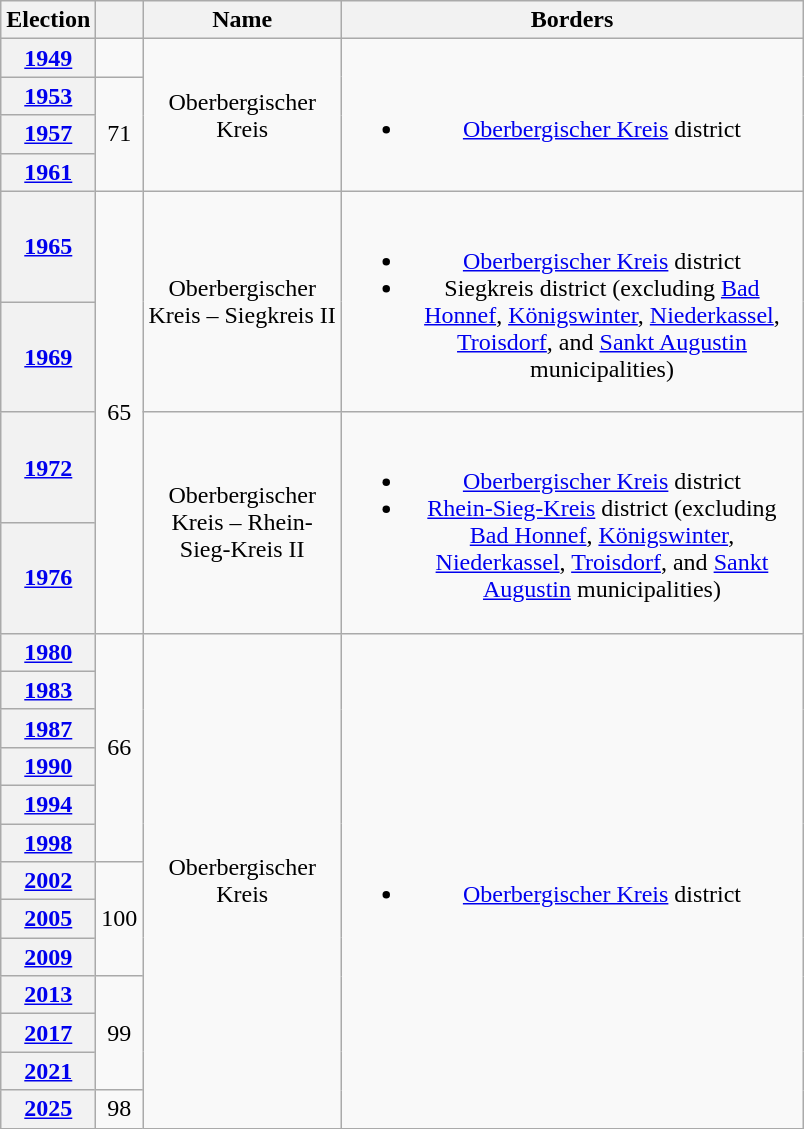<table class=wikitable style="text-align:center">
<tr>
<th>Election</th>
<th></th>
<th width=125px>Name</th>
<th width=300px>Borders</th>
</tr>
<tr>
<th><a href='#'>1949</a></th>
<td></td>
<td rowspan=4>Oberbergischer Kreis</td>
<td rowspan=4><br><ul><li><a href='#'>Oberbergischer Kreis</a> district</li></ul></td>
</tr>
<tr>
<th><a href='#'>1953</a></th>
<td rowspan=3>71</td>
</tr>
<tr>
<th><a href='#'>1957</a></th>
</tr>
<tr>
<th><a href='#'>1961</a></th>
</tr>
<tr>
<th><a href='#'>1965</a></th>
<td rowspan=4>65</td>
<td rowspan=2>Oberbergischer Kreis – Siegkreis II</td>
<td rowspan=2><br><ul><li><a href='#'>Oberbergischer Kreis</a> district</li><li>Siegkreis district (excluding <a href='#'>Bad Honnef</a>, <a href='#'>Königswinter</a>, <a href='#'>Niederkassel</a>, <a href='#'>Troisdorf</a>, and <a href='#'>Sankt Augustin</a> municipalities)</li></ul></td>
</tr>
<tr>
<th><a href='#'>1969</a></th>
</tr>
<tr>
<th><a href='#'>1972</a></th>
<td rowspan=2>Oberbergischer Kreis – Rhein-Sieg-Kreis II</td>
<td rowspan=2><br><ul><li><a href='#'>Oberbergischer Kreis</a> district</li><li><a href='#'>Rhein-Sieg-Kreis</a> district (excluding <a href='#'>Bad Honnef</a>, <a href='#'>Königswinter</a>, <a href='#'>Niederkassel</a>, <a href='#'>Troisdorf</a>, and <a href='#'>Sankt Augustin</a> municipalities)</li></ul></td>
</tr>
<tr>
<th><a href='#'>1976</a></th>
</tr>
<tr>
<th><a href='#'>1980</a></th>
<td rowspan=6>66</td>
<td rowspan=13>Oberbergischer Kreis</td>
<td rowspan=13><br><ul><li><a href='#'>Oberbergischer Kreis</a> district</li></ul></td>
</tr>
<tr>
<th><a href='#'>1983</a></th>
</tr>
<tr>
<th><a href='#'>1987</a></th>
</tr>
<tr>
<th><a href='#'>1990</a></th>
</tr>
<tr>
<th><a href='#'>1994</a></th>
</tr>
<tr>
<th><a href='#'>1998</a></th>
</tr>
<tr>
<th><a href='#'>2002</a></th>
<td rowspan=3>100</td>
</tr>
<tr>
<th><a href='#'>2005</a></th>
</tr>
<tr>
<th><a href='#'>2009</a></th>
</tr>
<tr>
<th><a href='#'>2013</a></th>
<td rowspan=3>99</td>
</tr>
<tr>
<th><a href='#'>2017</a></th>
</tr>
<tr>
<th><a href='#'>2021</a></th>
</tr>
<tr>
<th><a href='#'>2025</a></th>
<td>98</td>
</tr>
</table>
